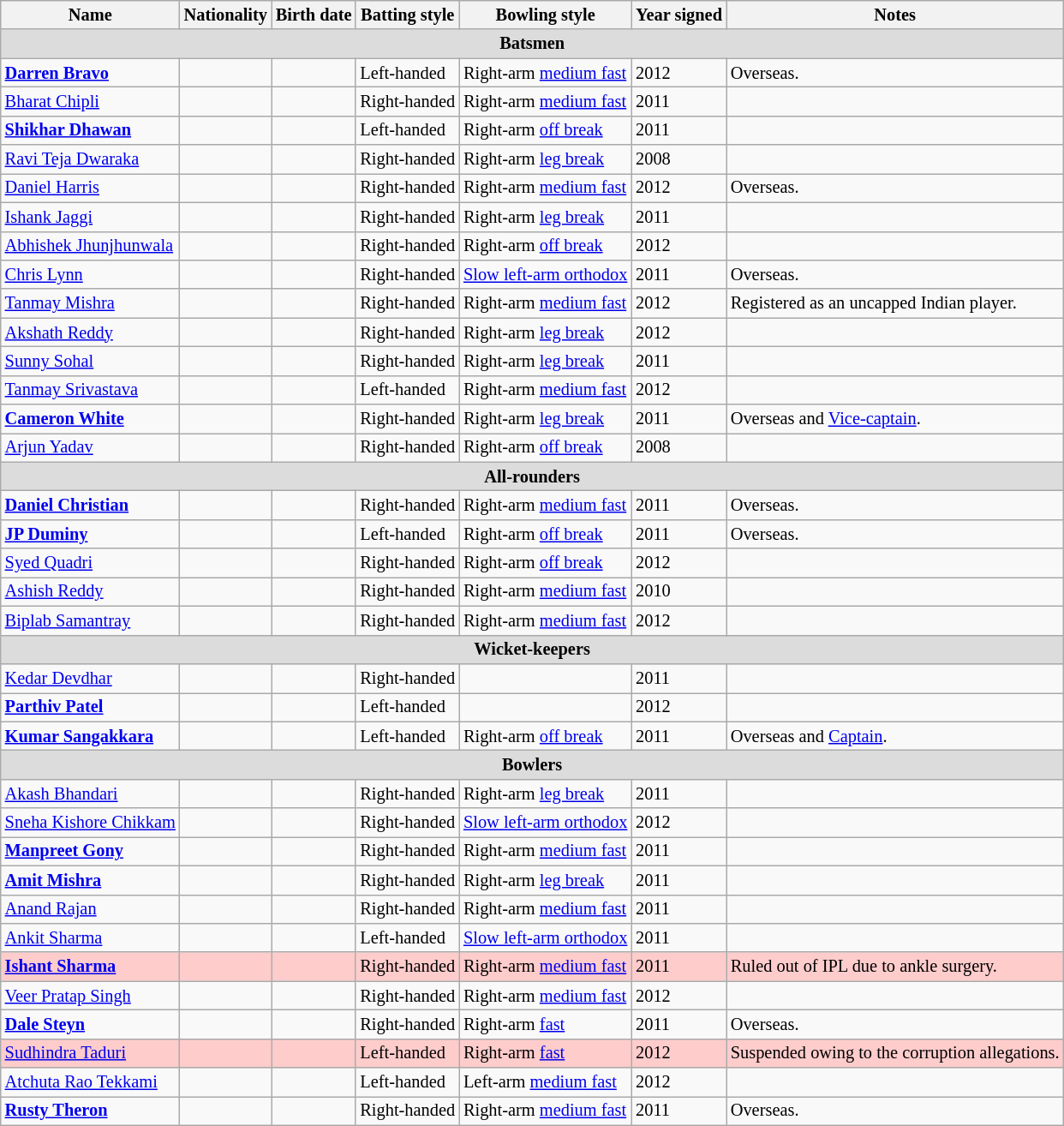<table class="wikitable"  style="font-size:85%;">
<tr>
<th>Name</th>
<th>Nationality</th>
<th>Birth date</th>
<th>Batting style</th>
<th>Bowling style</th>
<th>Year signed</th>
<th>Notes</th>
</tr>
<tr>
<th colspan="7"  style="background:#dcdcdc; text-align:center;">Batsmen</th>
</tr>
<tr>
<td><strong><a href='#'>Darren Bravo</a></strong></td>
<td></td>
<td></td>
<td>Left-handed</td>
<td>Right-arm <a href='#'>medium fast</a></td>
<td>2012</td>
<td>Overseas.</td>
</tr>
<tr>
<td><a href='#'>Bharat Chipli</a></td>
<td></td>
<td></td>
<td>Right-handed</td>
<td>Right-arm <a href='#'>medium fast</a></td>
<td>2011</td>
<td></td>
</tr>
<tr>
<td><strong><a href='#'>Shikhar Dhawan</a></strong></td>
<td></td>
<td></td>
<td>Left-handed</td>
<td>Right-arm <a href='#'>off break</a></td>
<td>2011</td>
<td></td>
</tr>
<tr>
<td><a href='#'>Ravi Teja Dwaraka</a></td>
<td></td>
<td></td>
<td>Right-handed</td>
<td>Right-arm <a href='#'>leg break</a></td>
<td>2008</td>
<td></td>
</tr>
<tr>
<td><a href='#'>Daniel Harris</a></td>
<td></td>
<td></td>
<td>Right-handed</td>
<td>Right-arm <a href='#'>medium fast</a></td>
<td>2012</td>
<td>Overseas.</td>
</tr>
<tr>
<td><a href='#'>Ishank Jaggi</a></td>
<td></td>
<td></td>
<td>Right-handed</td>
<td>Right-arm <a href='#'>leg break</a></td>
<td>2011</td>
<td></td>
</tr>
<tr>
<td><a href='#'>Abhishek Jhunjhunwala</a></td>
<td></td>
<td></td>
<td>Right-handed</td>
<td>Right-arm <a href='#'>off break</a></td>
<td>2012</td>
<td></td>
</tr>
<tr>
<td><a href='#'>Chris Lynn</a></td>
<td></td>
<td></td>
<td>Right-handed</td>
<td><a href='#'>Slow left-arm orthodox</a></td>
<td>2011</td>
<td>Overseas.</td>
</tr>
<tr>
<td><a href='#'>Tanmay Mishra</a></td>
<td></td>
<td></td>
<td>Right-handed</td>
<td>Right-arm <a href='#'>medium fast</a></td>
<td>2012</td>
<td>Registered as an uncapped Indian player.</td>
</tr>
<tr>
<td><a href='#'>Akshath Reddy</a></td>
<td></td>
<td></td>
<td>Right-handed</td>
<td>Right-arm <a href='#'>leg break</a></td>
<td>2012</td>
<td></td>
</tr>
<tr>
<td><a href='#'>Sunny Sohal</a></td>
<td></td>
<td></td>
<td>Right-handed</td>
<td>Right-arm <a href='#'>leg break</a></td>
<td>2011</td>
<td></td>
</tr>
<tr>
<td><a href='#'>Tanmay Srivastava</a></td>
<td></td>
<td></td>
<td>Left-handed</td>
<td>Right-arm <a href='#'>medium fast</a></td>
<td>2012</td>
<td></td>
</tr>
<tr>
<td><strong><a href='#'>Cameron White</a></strong></td>
<td></td>
<td></td>
<td>Right-handed</td>
<td>Right-arm <a href='#'>leg break</a></td>
<td>2011</td>
<td>Overseas and <a href='#'>Vice-captain</a>.</td>
</tr>
<tr>
<td><a href='#'>Arjun Yadav</a></td>
<td></td>
<td></td>
<td>Right-handed</td>
<td>Right-arm <a href='#'>off break</a></td>
<td>2008</td>
<td></td>
</tr>
<tr>
<th colspan="7"  style="background:#dcdcdc; text-align:center;">All-rounders</th>
</tr>
<tr>
<td><strong><a href='#'>Daniel Christian</a></strong></td>
<td></td>
<td></td>
<td>Right-handed</td>
<td>Right-arm <a href='#'>medium fast</a></td>
<td>2011</td>
<td>Overseas.</td>
</tr>
<tr>
<td><strong><a href='#'>JP Duminy</a></strong></td>
<td></td>
<td></td>
<td>Left-handed</td>
<td>Right-arm <a href='#'>off break</a></td>
<td>2011</td>
<td>Overseas.</td>
</tr>
<tr>
<td><a href='#'>Syed Quadri</a></td>
<td></td>
<td></td>
<td>Right-handed</td>
<td>Right-arm <a href='#'>off break</a></td>
<td>2012</td>
<td></td>
</tr>
<tr>
<td><a href='#'>Ashish Reddy</a></td>
<td></td>
<td></td>
<td>Right-handed</td>
<td>Right-arm <a href='#'>medium fast</a></td>
<td>2010</td>
<td></td>
</tr>
<tr>
<td><a href='#'>Biplab Samantray</a></td>
<td></td>
<td></td>
<td>Right-handed</td>
<td>Right-arm <a href='#'>medium fast</a></td>
<td>2012</td>
<td></td>
</tr>
<tr>
<th colspan="7"  style="background:#dcdcdc; text-align:center;">Wicket-keepers</th>
</tr>
<tr>
<td><a href='#'>Kedar Devdhar</a></td>
<td></td>
<td></td>
<td>Right-handed</td>
<td></td>
<td>2011</td>
<td></td>
</tr>
<tr>
<td><strong><a href='#'>Parthiv Patel</a></strong></td>
<td></td>
<td></td>
<td>Left-handed</td>
<td></td>
<td>2012</td>
<td></td>
</tr>
<tr>
<td><strong><a href='#'>Kumar Sangakkara</a></strong></td>
<td></td>
<td></td>
<td>Left-handed</td>
<td>Right-arm <a href='#'>off break</a></td>
<td>2011</td>
<td>Overseas and <a href='#'>Captain</a>.</td>
</tr>
<tr>
<th colspan="7"  style="background:#dcdcdc; text-align:center;">Bowlers</th>
</tr>
<tr>
<td><a href='#'>Akash Bhandari</a></td>
<td></td>
<td></td>
<td>Right-handed</td>
<td>Right-arm <a href='#'>leg break</a></td>
<td>2011</td>
<td></td>
</tr>
<tr>
<td><a href='#'>Sneha Kishore Chikkam</a></td>
<td></td>
<td></td>
<td>Right-handed</td>
<td><a href='#'>Slow left-arm orthodox</a></td>
<td>2012</td>
<td></td>
</tr>
<tr>
<td><strong><a href='#'>Manpreet Gony</a></strong></td>
<td></td>
<td></td>
<td>Right-handed</td>
<td>Right-arm <a href='#'>medium fast</a></td>
<td>2011</td>
<td></td>
</tr>
<tr>
<td><strong><a href='#'>Amit Mishra</a></strong></td>
<td></td>
<td></td>
<td>Right-handed</td>
<td>Right-arm <a href='#'>leg break</a></td>
<td>2011</td>
<td></td>
</tr>
<tr>
<td><a href='#'>Anand Rajan</a></td>
<td></td>
<td></td>
<td>Right-handed</td>
<td>Right-arm <a href='#'>medium fast</a></td>
<td>2011</td>
<td></td>
</tr>
<tr>
<td><a href='#'>Ankit Sharma</a></td>
<td></td>
<td></td>
<td>Left-handed</td>
<td><a href='#'>Slow left-arm orthodox</a></td>
<td>2011</td>
<td></td>
</tr>
<tr style="background: #fcc">
<td><strong><a href='#'>Ishant Sharma</a></strong></td>
<td></td>
<td></td>
<td>Right-handed</td>
<td>Right-arm <a href='#'>medium fast</a></td>
<td>2011</td>
<td>Ruled out of IPL due to ankle surgery.</td>
</tr>
<tr>
<td><a href='#'>Veer Pratap Singh</a></td>
<td></td>
<td></td>
<td>Right-handed</td>
<td>Right-arm <a href='#'>medium fast</a></td>
<td>2012</td>
<td></td>
</tr>
<tr>
<td><strong><a href='#'>Dale Steyn</a></strong></td>
<td></td>
<td></td>
<td>Right-handed</td>
<td>Right-arm <a href='#'>fast</a></td>
<td>2011</td>
<td>Overseas.</td>
</tr>
<tr style="background: #fcc">
<td><a href='#'>Sudhindra Taduri</a></td>
<td></td>
<td></td>
<td>Left-handed</td>
<td>Right-arm <a href='#'>fast</a></td>
<td>2012</td>
<td>Suspended owing to the corruption allegations.</td>
</tr>
<tr>
<td><a href='#'>Atchuta Rao Tekkami</a></td>
<td></td>
<td></td>
<td>Left-handed</td>
<td>Left-arm <a href='#'>medium fast</a></td>
<td>2012</td>
<td></td>
</tr>
<tr>
<td><strong><a href='#'>Rusty Theron</a></strong></td>
<td></td>
<td></td>
<td>Right-handed</td>
<td>Right-arm <a href='#'>medium fast</a></td>
<td>2011</td>
<td>Overseas.</td>
</tr>
</table>
